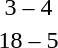<table style="text-align:center">
<tr>
<th width=200></th>
<th width=100></th>
<th width=200></th>
</tr>
<tr>
<td align=right></td>
<td>3 – 4</td>
<td align=left><strong></strong></td>
</tr>
<tr>
<td align=right><strong></strong></td>
<td>18 – 5</td>
<td align=left></td>
</tr>
</table>
